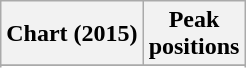<table class="wikitable sortable plainrowheaders" style="text-align:center">
<tr>
<th>Chart (2015)</th>
<th>Peak<br>positions</th>
</tr>
<tr>
</tr>
<tr>
</tr>
<tr>
</tr>
</table>
